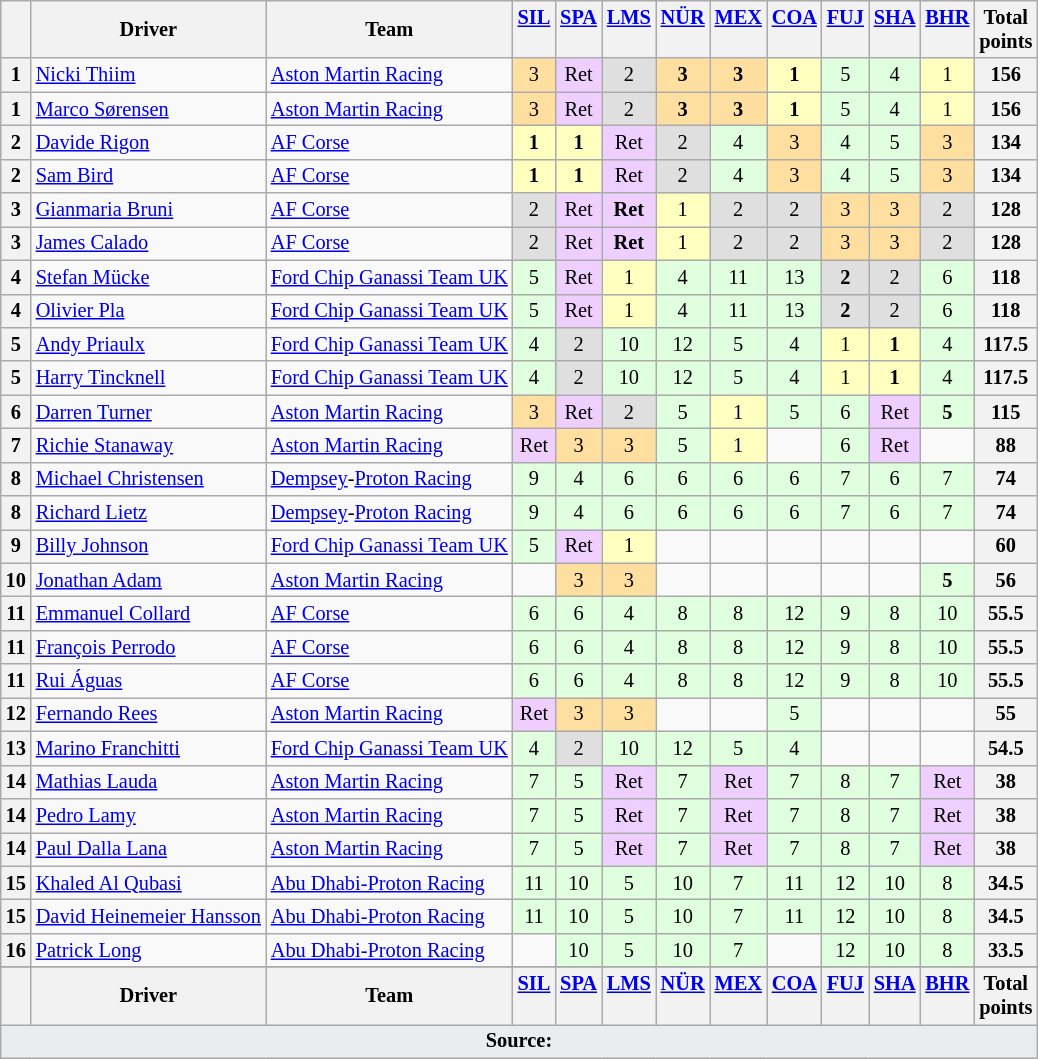<table class="wikitable" style="font-size: 85%; text-align:center;">
<tr valign="top">
<th valign=middle></th>
<th valign=middle>Driver</th>
<th valign=middle>Team</th>
<th><a href='#'>SIL</a><br></th>
<th><a href='#'>SPA</a><br></th>
<th><a href='#'>LMS</a><br></th>
<th><a href='#'>NÜR</a><br></th>
<th><a href='#'>MEX</a><br></th>
<th><a href='#'>COA</a><br></th>
<th><a href='#'>FUJ</a><br></th>
<th><a href='#'>SHA</a><br></th>
<th><a href='#'>BHR</a><br></th>
<th valign=middle>Total<br>points</th>
</tr>
<tr>
<th>1</th>
<td align=left> <a href='#'>Nicki Thiim</a></td>
<td align=left> <a href='#'>Aston Martin Racing</a></td>
<td style="background:#FFDF9F;">3</td>
<td style="background:#EFCFFF;">Ret</td>
<td style="background:#DFDFDF;">2</td>
<td style="background:#FFDF9F;"><strong>3</strong></td>
<td style="background:#FFDF9F;"><strong>3</strong></td>
<td style="background:#FFFFBF;"><strong>1</strong></td>
<td style="background:#DFFFDF;">5</td>
<td style="background:#DFFFDF;">4</td>
<td style="background:#FFFFBF;">1</td>
<th><strong>156</strong></th>
</tr>
<tr>
<th>1</th>
<td align=left> <a href='#'>Marco Sørensen</a></td>
<td align=left> <a href='#'>Aston Martin Racing</a></td>
<td style="background:#FFDF9F;">3</td>
<td style="background:#EFCFFF;">Ret</td>
<td style="background:#DFDFDF;">2</td>
<td style="background:#FFDF9F;"><strong>3</strong></td>
<td style="background:#FFDF9F;"><strong>3</strong></td>
<td style="background:#FFFFBF;"><strong>1</strong></td>
<td style="background:#DFFFDF;">5</td>
<td style="background:#DFFFDF;">4</td>
<td style="background:#FFFFBF;">1</td>
<th><strong>156</strong></th>
</tr>
<tr>
<th>2</th>
<td align=left> <a href='#'>Davide Rigon</a></td>
<td align=left> <a href='#'>AF Corse</a></td>
<td style="background:#FFFFBF;"><strong>1</strong></td>
<td style="background:#FFFFBF;"><strong>1</strong></td>
<td style="background:#EFCFFF;">Ret</td>
<td style="background:#DFDFDF;">2</td>
<td style="background:#DFFFDF;">4</td>
<td style="background:#FFDF9F;">3</td>
<td style="background:#DFFFDF;">4</td>
<td style="background:#DFFFDF;">5</td>
<td style="background:#FFDF9F;">3</td>
<th><strong>134</strong></th>
</tr>
<tr>
<th>2</th>
<td align=left> <a href='#'>Sam Bird</a></td>
<td align=left> <a href='#'>AF Corse</a></td>
<td style="background:#FFFFBF;"><strong>1</strong></td>
<td style="background:#FFFFBF;"><strong>1</strong></td>
<td style="background:#EFCFFF;">Ret</td>
<td style="background:#DFDFDF;">2</td>
<td style="background:#DFFFDF;">4</td>
<td style="background:#FFDF9F;">3</td>
<td style="background:#DFFFDF;">4</td>
<td style="background:#DFFFDF;">5</td>
<td style="background:#FFDF9F;">3</td>
<th><strong>134</strong></th>
</tr>
<tr>
<th>3</th>
<td align=left> <a href='#'>Gianmaria Bruni</a></td>
<td align=left> <a href='#'>AF Corse</a></td>
<td style="background:#DFDFDF;">2</td>
<td style="background:#EFCFFF;">Ret</td>
<td style="background:#EFCFFF;"><strong>Ret</strong></td>
<td style="background:#FFFFBF;">1</td>
<td style="background:#DFDFDF;">2</td>
<td style="background:#DFDFDF;">2</td>
<td style="background:#FFDF9F;">3</td>
<td style="background:#FFDF9F;">3</td>
<td style="background:#DFDFDF;">2</td>
<th><strong>128</strong></th>
</tr>
<tr>
<th>3</th>
<td align=left> <a href='#'>James Calado</a></td>
<td align=left> <a href='#'>AF Corse</a></td>
<td style="background:#DFDFDF;">2</td>
<td style="background:#EFCFFF;">Ret</td>
<td style="background:#EFCFFF;"><strong>Ret</strong></td>
<td style="background:#FFFFBF;">1</td>
<td style="background:#DFDFDF;">2</td>
<td style="background:#DFDFDF;">2</td>
<td style="background:#FFDF9F;">3</td>
<td style="background:#FFDF9F;">3</td>
<td style="background:#DFDFDF;">2</td>
<th><strong>128</strong></th>
</tr>
<tr>
<th>4</th>
<td align=left> <a href='#'>Stefan Mücke</a></td>
<td align=left> <a href='#'>Ford Chip Ganassi Team UK</a></td>
<td style="background:#DFFFDF;">5</td>
<td style="background:#EFCFFF;">Ret</td>
<td style="background:#FFFFBF;">1</td>
<td style="background:#DFFFDF;">4</td>
<td style="background:#DFFFDF;">11</td>
<td style="background:#DFFFDF;">13</td>
<td style="background:#DFDFDF;"><strong>2</strong></td>
<td style="background:#DFDFDF;">2</td>
<td style="background:#DFFFDF;">6</td>
<th><strong>118</strong></th>
</tr>
<tr>
<th>4</th>
<td align=left> <a href='#'>Olivier Pla</a></td>
<td align=left> <a href='#'>Ford Chip Ganassi Team UK</a></td>
<td style="background:#DFFFDF;">5</td>
<td style="background:#EFCFFF;">Ret</td>
<td style="background:#FFFFBF;">1</td>
<td style="background:#DFFFDF;">4</td>
<td style="background:#DFFFDF;">11</td>
<td style="background:#DFFFDF;">13</td>
<td style="background:#DFDFDF;"><strong>2</strong></td>
<td style="background:#DFDFDF;">2</td>
<td style="background:#DFFFDF;">6</td>
<th><strong>118</strong></th>
</tr>
<tr>
<th>5</th>
<td align=left> <a href='#'>Andy Priaulx</a></td>
<td align=left> <a href='#'>Ford Chip Ganassi Team UK</a></td>
<td style="background:#DFFFDF;">4</td>
<td style="background:#DFDFDF;">2</td>
<td style="background:#DFFFDF;">10</td>
<td style="background:#DFFFDF;">12</td>
<td style="background:#DFFFDF;">5</td>
<td style="background:#DFFFDF;">4</td>
<td style="background:#FFFFBF;">1</td>
<td style="background:#FFFFBF;"><strong>1</strong></td>
<td style="background:#DFFFDF;">4</td>
<th><strong>117.5</strong></th>
</tr>
<tr>
<th>5</th>
<td align=left> <a href='#'>Harry Tincknell</a></td>
<td align=left> <a href='#'>Ford Chip Ganassi Team UK</a></td>
<td style="background:#DFFFDF;">4</td>
<td style="background:#DFDFDF;">2</td>
<td style="background:#DFFFDF;">10</td>
<td style="background:#DFFFDF;">12</td>
<td style="background:#DFFFDF;">5</td>
<td style="background:#DFFFDF;">4</td>
<td style="background:#FFFFBF;">1</td>
<td style="background:#FFFFBF;"><strong>1</strong></td>
<td style="background:#DFFFDF;">4</td>
<th><strong>117.5</strong></th>
</tr>
<tr>
<th>6</th>
<td align=left> <a href='#'>Darren Turner</a></td>
<td align=left> <a href='#'>Aston Martin Racing</a></td>
<td style="background:#FFDF9F;">3</td>
<td style="background:#EFCFFF;">Ret</td>
<td style="background:#DFDFDF;">2</td>
<td style="background:#DFFFDF;">5</td>
<td style="background:#FFFFBF;">1</td>
<td style="background:#DFFFDF;">5</td>
<td style="background:#DFFFDF;">6</td>
<td style="background:#EFCFFF;">Ret</td>
<td style="background:#DFFFDF;"><strong>5</strong></td>
<th><strong>115</strong></th>
</tr>
<tr>
<th>7</th>
<td align=left> <a href='#'>Richie Stanaway</a></td>
<td align=left> <a href='#'>Aston Martin Racing</a></td>
<td style="background:#EFCFFF;">Ret</td>
<td style="background:#FFDF9F;">3</td>
<td style="background:#FFDF9F;">3</td>
<td style="background:#DFFFDF;">5</td>
<td style="background:#FFFFBF;">1</td>
<td></td>
<td style="background:#DFFFDF;">6</td>
<td style="background:#EFCFFF;">Ret</td>
<td></td>
<th><strong>88</strong></th>
</tr>
<tr>
<th>8</th>
<td align=left> <a href='#'>Michael Christensen</a></td>
<td align=left> <a href='#'>Dempsey</a>-<a href='#'>Proton Racing</a></td>
<td style="background:#DFFFDF;">9</td>
<td style="background:#DFFFDF;">4</td>
<td style="background:#DFFFDF;">6</td>
<td style="background:#DFFFDF;">6</td>
<td style="background:#DFFFDF;">6</td>
<td style="background:#DFFFDF;">6</td>
<td style="background:#DFFFDF;">7</td>
<td style="background:#DFFFDF;">6</td>
<td style="background:#DFFFDF;">7</td>
<th><strong>74</strong></th>
</tr>
<tr>
<th>8</th>
<td align=left> <a href='#'>Richard Lietz</a></td>
<td align=left> <a href='#'>Dempsey</a>-<a href='#'>Proton Racing</a></td>
<td style="background:#DFFFDF;">9</td>
<td style="background:#DFFFDF;">4</td>
<td style="background:#DFFFDF;">6</td>
<td style="background:#DFFFDF;">6</td>
<td style="background:#DFFFDF;">6</td>
<td style="background:#DFFFDF;">6</td>
<td style="background:#DFFFDF;">7</td>
<td style="background:#DFFFDF;">6</td>
<td style="background:#DFFFDF;">7</td>
<th><strong>74</strong></th>
</tr>
<tr>
<th>9</th>
<td align=left> <a href='#'>Billy Johnson</a></td>
<td align=left> <a href='#'>Ford Chip Ganassi Team UK</a></td>
<td style="background:#DFFFDF;">5</td>
<td style="background:#EFCFFF;">Ret</td>
<td style="background:#FFFFBF;">1</td>
<td></td>
<td></td>
<td></td>
<td></td>
<td></td>
<td></td>
<th><strong>60</strong></th>
</tr>
<tr>
<th>10</th>
<td align=left> <a href='#'>Jonathan Adam</a></td>
<td align=left> <a href='#'>Aston Martin Racing</a></td>
<td></td>
<td style="background:#FFDF9F;">3</td>
<td style="background:#FFDF9F;">3</td>
<td></td>
<td></td>
<td></td>
<td></td>
<td></td>
<td style="background:#DFFFDF;"><strong>5</strong></td>
<th><strong>56</strong></th>
</tr>
<tr>
<th>11</th>
<td align=left> <a href='#'>Emmanuel Collard</a></td>
<td align=left> <a href='#'>AF Corse</a></td>
<td style="background:#DFFFDF;">6</td>
<td style="background:#DFFFDF;">6</td>
<td style="background:#DFFFDF;">4</td>
<td style="background:#DFFFDF;">8</td>
<td style="background:#DFFFDF;">8</td>
<td style="background:#DFFFDF;">12</td>
<td style="background:#DFFFDF;">9</td>
<td style="background:#DFFFDF;">8</td>
<td style="background:#DFFFDF;">10</td>
<th><strong>55.5</strong></th>
</tr>
<tr>
<th>11</th>
<td align=left> <a href='#'>François Perrodo</a></td>
<td align=left> <a href='#'>AF Corse</a></td>
<td style="background:#DFFFDF;">6</td>
<td style="background:#DFFFDF;">6</td>
<td style="background:#DFFFDF;">4</td>
<td style="background:#DFFFDF;">8</td>
<td style="background:#DFFFDF;">8</td>
<td style="background:#DFFFDF;">12</td>
<td style="background:#DFFFDF;">9</td>
<td style="background:#DFFFDF;">8</td>
<td style="background:#DFFFDF;">10</td>
<th><strong>55.5</strong></th>
</tr>
<tr>
<th>11</th>
<td align=left> <a href='#'>Rui Águas</a></td>
<td align=left> <a href='#'>AF Corse</a></td>
<td style="background:#DFFFDF;">6</td>
<td style="background:#DFFFDF;">6</td>
<td style="background:#DFFFDF;">4</td>
<td style="background:#DFFFDF;">8</td>
<td style="background:#DFFFDF;">8</td>
<td style="background:#DFFFDF;">12</td>
<td style="background:#DFFFDF;">9</td>
<td style="background:#DFFFDF;">8</td>
<td style="background:#DFFFDF;">10</td>
<th><strong>55.5</strong></th>
</tr>
<tr>
<th>12</th>
<td align=left> <a href='#'>Fernando Rees</a></td>
<td align=left> <a href='#'>Aston Martin Racing</a></td>
<td style="background:#EFCFFF;">Ret</td>
<td style="background:#FFDF9F;">3</td>
<td style="background:#FFDF9F;">3</td>
<td></td>
<td></td>
<td style="background:#DFFFDF;">5</td>
<td></td>
<td></td>
<td></td>
<th><strong>55</strong></th>
</tr>
<tr>
<th>13</th>
<td align=left> <a href='#'>Marino Franchitti</a></td>
<td align=left> <a href='#'>Ford Chip Ganassi Team UK</a></td>
<td style="background:#DFFFDF;">4</td>
<td style="background:#DFDFDF;">2</td>
<td style="background:#DFFFDF;">10</td>
<td style="background:#DFFFDF;">12</td>
<td style="background:#DFFFDF;">5</td>
<td style="background:#DFFFDF;">4</td>
<td></td>
<td></td>
<td></td>
<th><strong>54.5</strong></th>
</tr>
<tr>
<th>14</th>
<td align=left> <a href='#'>Mathias Lauda</a></td>
<td align=left> <a href='#'>Aston Martin Racing</a></td>
<td style="background:#DFFFDF;">7</td>
<td style="background:#DFFFDF;">5</td>
<td style="background:#EFCFFF;">Ret</td>
<td style="background:#DFFFDF;">7</td>
<td style="background:#EFCFFF;">Ret</td>
<td style="background:#DFFFDF;">7</td>
<td style="background:#DFFFDF;">8</td>
<td style="background:#DFFFDF;">7</td>
<td style="background:#EFCFFF;">Ret</td>
<th><strong>38</strong></th>
</tr>
<tr>
<th>14</th>
<td align=left> <a href='#'>Pedro Lamy</a></td>
<td align=left> <a href='#'>Aston Martin Racing</a></td>
<td style="background:#DFFFDF;">7</td>
<td style="background:#DFFFDF;">5</td>
<td style="background:#EFCFFF;">Ret</td>
<td style="background:#DFFFDF;">7</td>
<td style="background:#EFCFFF;">Ret</td>
<td style="background:#DFFFDF;">7</td>
<td style="background:#DFFFDF;">8</td>
<td style="background:#DFFFDF;">7</td>
<td style="background:#EFCFFF;">Ret</td>
<th><strong>38</strong></th>
</tr>
<tr>
<th>14</th>
<td align=left> <a href='#'>Paul Dalla Lana</a></td>
<td align=left> <a href='#'>Aston Martin Racing</a></td>
<td style="background:#DFFFDF;">7</td>
<td style="background:#DFFFDF;">5</td>
<td style="background:#EFCFFF;">Ret</td>
<td style="background:#DFFFDF;">7</td>
<td style="background:#EFCFFF;">Ret</td>
<td style="background:#DFFFDF;">7</td>
<td style="background:#DFFFDF;">8</td>
<td style="background:#DFFFDF;">7</td>
<td style="background:#EFCFFF;">Ret</td>
<th><strong>38</strong></th>
</tr>
<tr>
<th>15</th>
<td align=left> <a href='#'>Khaled Al Qubasi</a></td>
<td align=left> <a href='#'>Abu Dhabi-Proton Racing</a></td>
<td style="background:#DFFFDF;">11</td>
<td style="background:#DFFFDF;">10</td>
<td style="background:#DFFFDF;">5</td>
<td style="background:#DFFFDF;">10</td>
<td style="background:#DFFFDF;">7</td>
<td style="background:#DFFFDF;">11</td>
<td style="background:#DFFFDF;">12</td>
<td style="background:#DFFFDF;">10</td>
<td style="background:#DFFFDF;">8</td>
<th><strong>34.5</strong></th>
</tr>
<tr>
<th>15</th>
<td align=left> <a href='#'>David Heinemeier Hansson</a></td>
<td align=left> <a href='#'>Abu Dhabi-Proton Racing</a></td>
<td style="background:#DFFFDF;">11</td>
<td style="background:#DFFFDF;">10</td>
<td style="background:#DFFFDF;">5</td>
<td style="background:#DFFFDF;">10</td>
<td style="background:#DFFFDF;">7</td>
<td style="background:#DFFFDF;">11</td>
<td style="background:#DFFFDF;">12</td>
<td style="background:#DFFFDF;">10</td>
<td style="background:#DFFFDF;">8</td>
<th><strong>34.5</strong></th>
</tr>
<tr>
<th>16</th>
<td align=left> <a href='#'>Patrick Long</a></td>
<td align=left> <a href='#'>Abu Dhabi-Proton Racing</a></td>
<td></td>
<td style="background:#DFFFDF;">10</td>
<td style="background:#DFFFDF;">5</td>
<td style="background:#DFFFDF;">10</td>
<td style="background:#DFFFDF;">7</td>
<td></td>
<td style="background:#DFFFDF;">12</td>
<td style="background:#DFFFDF;">10</td>
<td style="background:#DFFFDF;">8</td>
<th><strong>33.5</strong></th>
</tr>
<tr>
</tr>
<tr>
</tr>
<tr valign="top">
<th valign=middle></th>
<th valign=middle>Driver</th>
<th valign=middle>Team</th>
<th><a href='#'>SIL</a><br></th>
<th><a href='#'>SPA</a><br></th>
<th><a href='#'>LMS</a><br></th>
<th><a href='#'>NÜR</a><br></th>
<th><a href='#'>MEX</a><br></th>
<th><a href='#'>COA</a><br></th>
<th><a href='#'>FUJ</a><br></th>
<th><a href='#'>SHA</a><br></th>
<th><a href='#'>BHR</a><br></th>
<th valign=middle>Total<br>points</th>
</tr>
<tr class="sortbottom">
<td colspan="13" style="background-color:#EAECF0;text-align:center"><strong>Source:</strong></td>
</tr>
</table>
